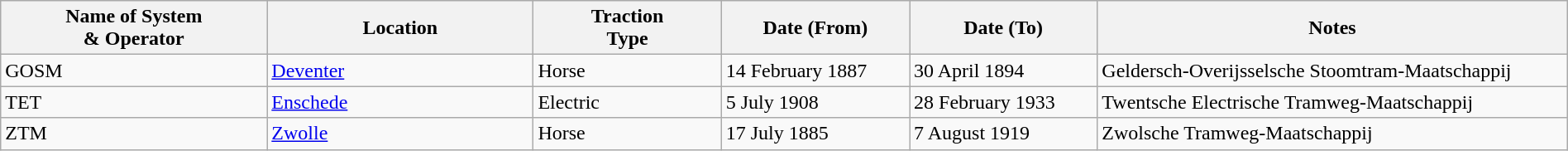<table class="wikitable" width=100%>
<tr>
<th width=17%>Name of System<br>& Operator</th>
<th width=17%>Location</th>
<th width=12%>Traction<br>Type</th>
<th width=12%>Date (From)</th>
<th width=12%>Date (To)</th>
<th width=30%>Notes</th>
</tr>
<tr>
<td>GOSM</td>
<td><a href='#'>Deventer</a></td>
<td>Horse</td>
<td>14 February 1887</td>
<td>30 April 1894</td>
<td>Geldersch-Overijsselsche Stoomtram-Maatschappij</td>
</tr>
<tr>
<td>TET</td>
<td><a href='#'>Enschede</a></td>
<td>Electric</td>
<td>5 July 1908</td>
<td>28 February 1933</td>
<td>Twentsche Electrische Tramweg-Maatschappij</td>
</tr>
<tr>
<td>ZTM</td>
<td><a href='#'>Zwolle</a></td>
<td>Horse</td>
<td>17 July 1885</td>
<td>7 August 1919</td>
<td>Zwolsche Tramweg-Maatschappij</td>
</tr>
</table>
